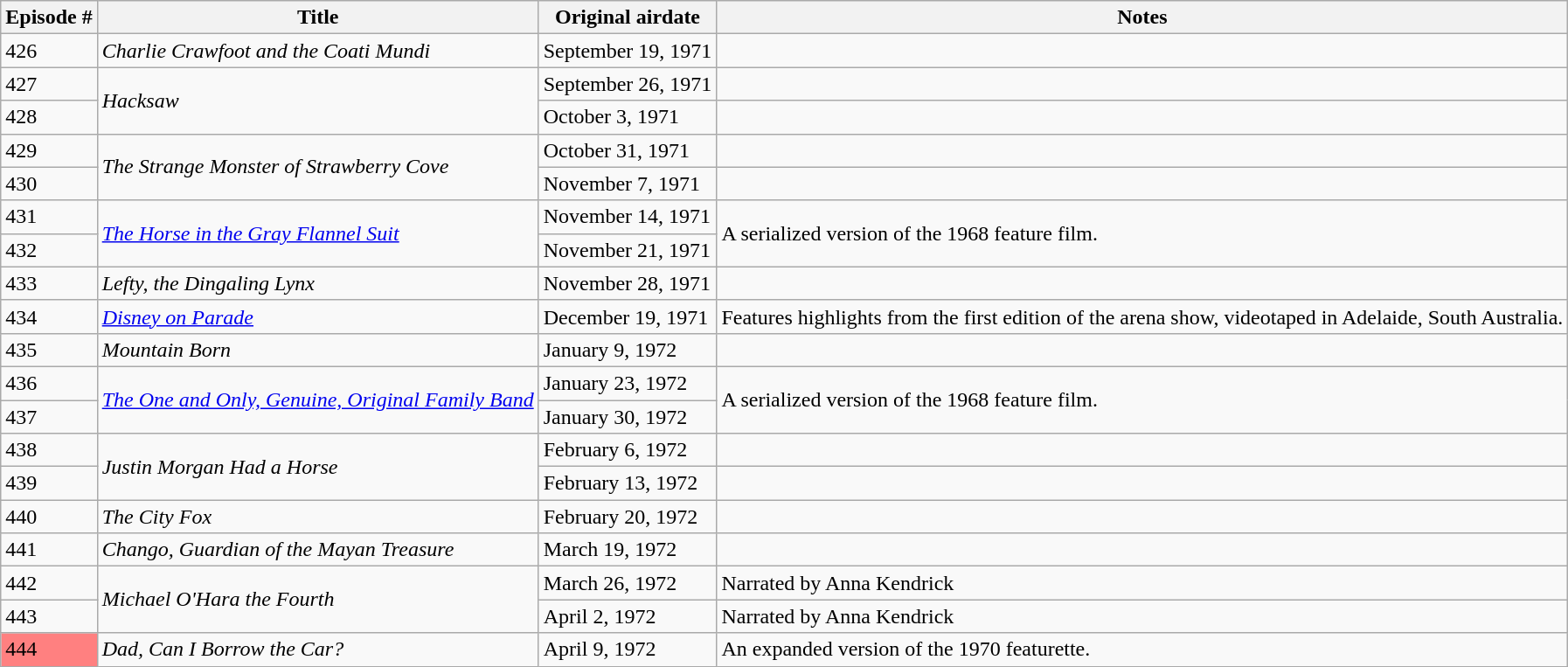<table class="wikitable sortable">
<tr>
<th>Episode #</th>
<th>Title</th>
<th>Original airdate</th>
<th>Notes</th>
</tr>
<tr>
<td>426</td>
<td><em>Charlie Crawfoot and the Coati Mundi</em></td>
<td>September 19, 1971</td>
<td></td>
</tr>
<tr>
<td>427</td>
<td rowspan="2"><em>Hacksaw</em></td>
<td>September 26, 1971</td>
<td></td>
</tr>
<tr>
<td>428</td>
<td>October 3, 1971</td>
<td></td>
</tr>
<tr>
<td>429</td>
<td rowspan="2"><em>The Strange Monster of Strawberry Cove</em></td>
<td>October 31, 1971</td>
<td></td>
</tr>
<tr>
<td>430</td>
<td>November 7, 1971</td>
<td></td>
</tr>
<tr>
<td>431</td>
<td rowspan="2"><em><a href='#'>The Horse in the Gray Flannel Suit</a></em></td>
<td>November 14, 1971</td>
<td rowspan="2">A serialized version of the 1968 feature film.</td>
</tr>
<tr>
<td>432</td>
<td>November 21, 1971</td>
</tr>
<tr>
<td>433</td>
<td><em>Lefty, the Dingaling Lynx</em></td>
<td>November 28, 1971</td>
<td></td>
</tr>
<tr>
<td>434</td>
<td><em><a href='#'>Disney on Parade</a></em></td>
<td>December 19, 1971</td>
<td>Features highlights from the first edition of the arena show, videotaped in Adelaide, South Australia.</td>
</tr>
<tr>
<td>435</td>
<td><em>Mountain Born</em></td>
<td>January 9, 1972</td>
<td></td>
</tr>
<tr>
<td>436</td>
<td rowspan="2"><em><a href='#'>The One and Only, Genuine, Original Family Band</a></em></td>
<td>January 23, 1972</td>
<td rowspan="2">A serialized version of the 1968 feature film.</td>
</tr>
<tr>
<td>437</td>
<td>January 30, 1972</td>
</tr>
<tr>
<td>438</td>
<td rowspan="2"><em>Justin Morgan Had a Horse</em></td>
<td>February 6, 1972</td>
<td></td>
</tr>
<tr>
<td>439</td>
<td>February 13, 1972</td>
<td></td>
</tr>
<tr>
<td>440</td>
<td><em>The City Fox</em></td>
<td>February 20, 1972</td>
<td></td>
</tr>
<tr>
<td>441</td>
<td><em>Chango, Guardian of the Mayan Treasure</em></td>
<td>March 19, 1972</td>
<td></td>
</tr>
<tr>
<td>442</td>
<td rowspan="2"><em>Michael O'Hara the Fourth</em></td>
<td>March 26, 1972</td>
<td>Narrated by Anna Kendrick</td>
</tr>
<tr>
<td>443</td>
<td>April 2, 1972</td>
<td>Narrated by Anna Kendrick</td>
</tr>
<tr>
<td style="background:#ff8080;">444</td>
<td><em>Dad, Can I Borrow the Car?</em></td>
<td>April 9, 1972</td>
<td>An expanded version of the 1970 featurette.</td>
</tr>
</table>
